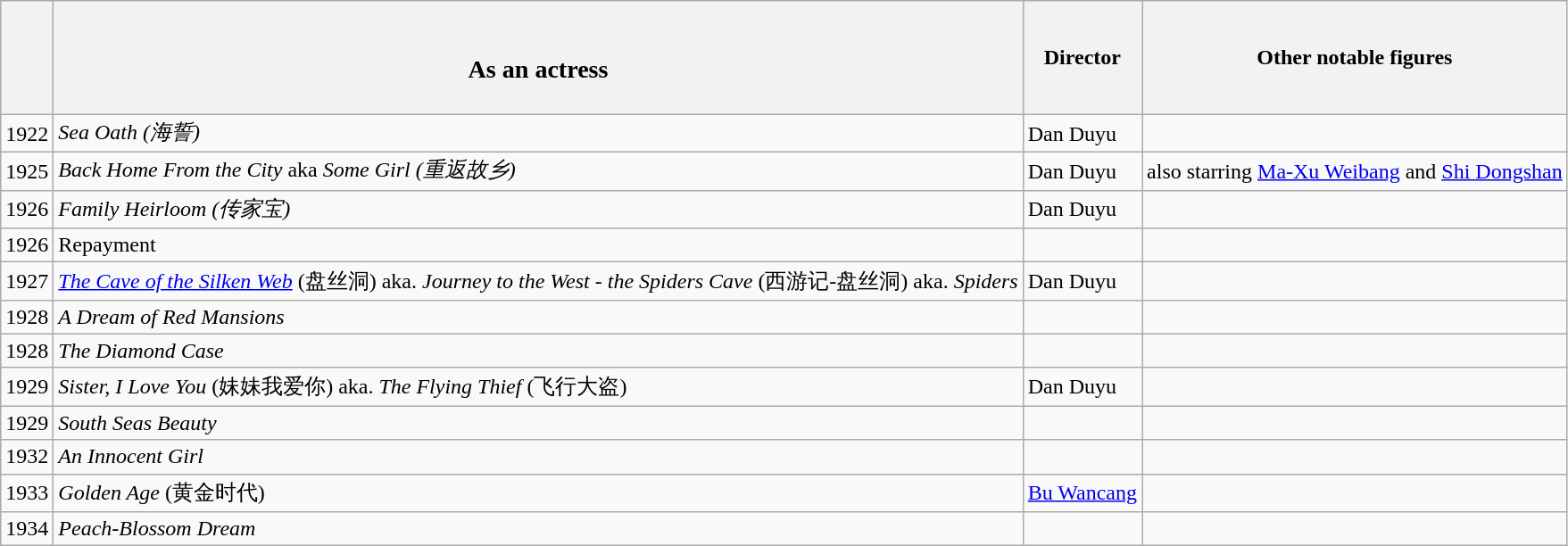<table class="wikitable">
<tr>
<th></th>
<th><br><h3>As an actress</h3></th>
<th>Director</th>
<th>Other notable figures</th>
</tr>
<tr>
<td>1922</td>
<td><em>Sea Oath (海誓)</em></td>
<td>Dan Duyu</td>
<td></td>
</tr>
<tr>
<td>1925</td>
<td><em>Back Home From the City</em> aka <em>Some Girl  (重返故乡)</em></td>
<td>Dan Duyu</td>
<td>also starring <a href='#'>Ma-Xu Weibang</a> and <a href='#'>Shi Dongshan</a></td>
</tr>
<tr>
<td>1926</td>
<td><em>Family Heirloom (传家宝)</em></td>
<td>Dan Duyu</td>
<td></td>
</tr>
<tr>
<td>1926</td>
<td>Repayment</td>
<td></td>
<td></td>
</tr>
<tr>
<td>1927</td>
<td><em><a href='#'>The Cave of the Silken Web</a></em> (盘丝洞) aka. <em>Journey to the West - the Spiders Cave</em> (西游记-盘丝洞) aka. <em>Spiders</em></td>
<td>Dan Duyu</td>
<td></td>
</tr>
<tr>
<td>1928</td>
<td><em>A Dream of Red Mansions</em></td>
<td></td>
<td></td>
</tr>
<tr>
<td>1928</td>
<td><em>The Diamond Case</em></td>
<td></td>
<td></td>
</tr>
<tr>
<td>1929</td>
<td><em>Sister, I Love You</em> (妹妹我爱你) aka. <em>The Flying Thief</em> (飞行大盗)</td>
<td>Dan Duyu</td>
<td></td>
</tr>
<tr>
<td>1929</td>
<td><em>South Seas Beauty</em></td>
<td></td>
<td></td>
</tr>
<tr>
<td>1932</td>
<td><em>An Innocent Girl</em></td>
<td></td>
<td></td>
</tr>
<tr>
<td>1933</td>
<td><em>Golden Age</em> (黄金时代)</td>
<td><a href='#'>Bu Wancang</a></td>
<td></td>
</tr>
<tr>
<td>1934</td>
<td><em>Peach-Blossom Dream</em></td>
<td></td>
<td></td>
</tr>
</table>
